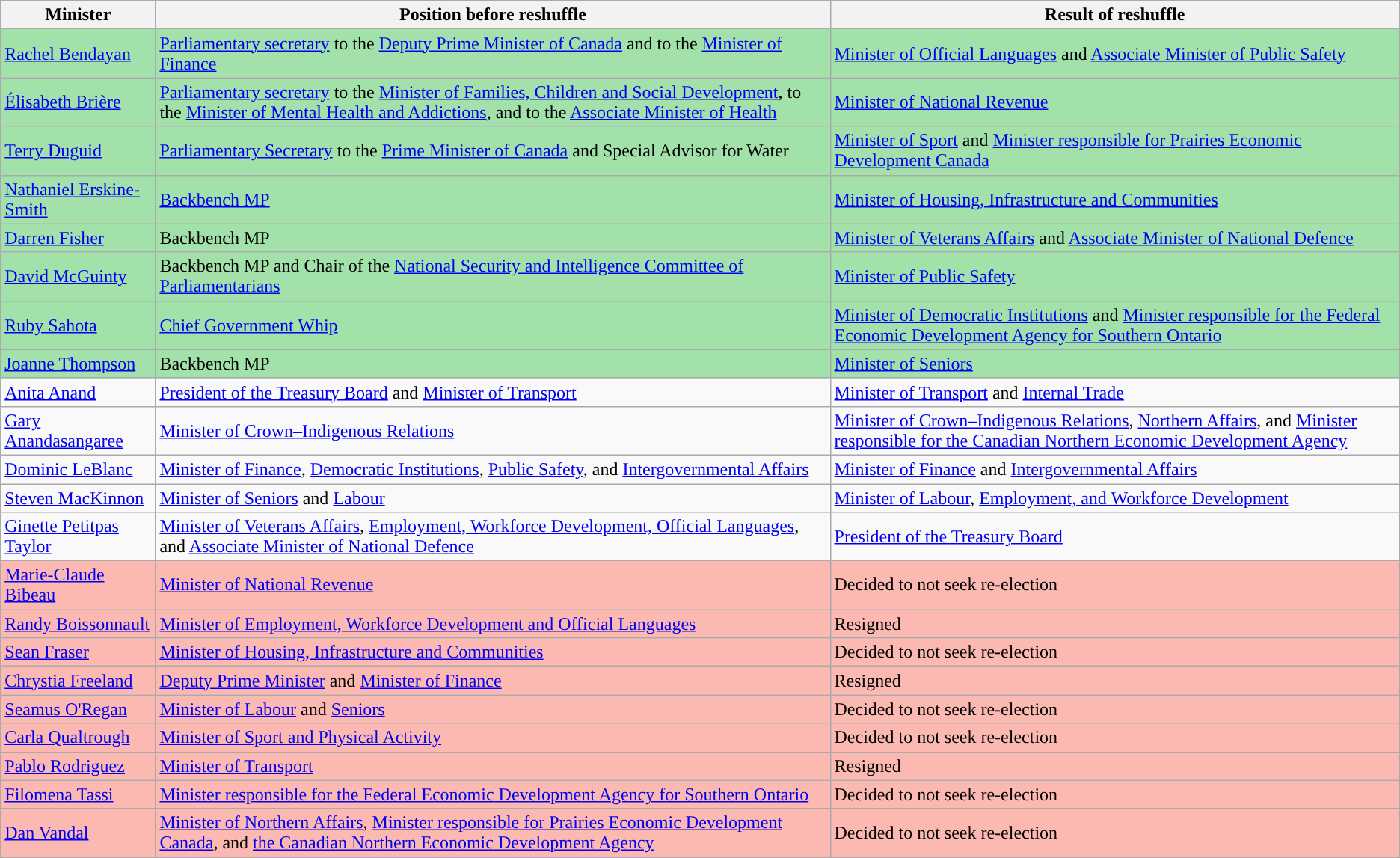<table class="wikitable">
<tr>
<th>Minister</th>
<th>Position before reshuffle</th>
<th>Result of reshuffle</th>
</tr>
<tr style="background:#A2E2AA;">
<td><a href='#'>Rachel Bendayan</a></td>
<td><a href='#'>Parliamentary secretary</a> to the <a href='#'>Deputy Prime Minister of Canada</a> and to the <a href='#'>Minister of Finance</a></td>
<td><a href='#'>Minister of Official Languages</a> and <a href='#'>Associate Minister of Public Safety</a></td>
</tr>
<tr style="background:#A2E2AA;">
<td><a href='#'>Élisabeth Brière</a></td>
<td><a href='#'>Parliamentary secretary</a> to the <a href='#'>Minister of Families, Children and Social Development</a>, to the <a href='#'>Minister of Mental Health and Addictions</a>, and to the <a href='#'>Associate Minister of Health</a></td>
<td><a href='#'>Minister of National Revenue</a></td>
</tr>
<tr style="background:#A2E2AA;">
<td><a href='#'>Terry Duguid</a></td>
<td><a href='#'>Parliamentary Secretary</a> to the <a href='#'>Prime Minister of Canada</a> and Special Advisor for Water</td>
<td><a href='#'>Minister of Sport</a> and <a href='#'>Minister responsible for Prairies Economic Development Canada</a></td>
</tr>
<tr style="background:#A2E2AA;">
<td><a href='#'>Nathaniel Erskine-Smith</a></td>
<td><a href='#'>Backbench MP</a></td>
<td><a href='#'>Minister of Housing, Infrastructure and Communities</a></td>
</tr>
<tr style="background:#A2E2AA;">
<td><a href='#'>Darren Fisher</a></td>
<td>Backbench MP</td>
<td><a href='#'>Minister of Veterans Affairs</a> and <a href='#'>Associate Minister of National Defence</a></td>
</tr>
<tr style="background:#A2E2AA;">
<td><a href='#'>David McGuinty</a></td>
<td>Backbench MP and Chair of the <a href='#'>National Security and Intelligence Committee of Parliamentarians</a></td>
<td><a href='#'>Minister of Public Safety</a></td>
</tr>
<tr style="background:#A2E2AA;">
<td><a href='#'>Ruby Sahota</a></td>
<td><a href='#'>Chief Government Whip</a></td>
<td><a href='#'>Minister of Democratic Institutions</a> and <a href='#'>Minister responsible for the Federal Economic Development Agency for Southern Ontario</a></td>
</tr>
<tr style="background:#A2E2AA;">
<td><a href='#'>Joanne Thompson</a></td>
<td>Backbench MP</td>
<td><a href='#'>Minister of Seniors</a></td>
</tr>
<tr>
<td><a href='#'>Anita Anand</a></td>
<td><a href='#'>President of the Treasury Board</a> and <a href='#'>Minister of Transport</a></td>
<td><a href='#'>Minister of Transport</a> and <a href='#'>Internal Trade</a></td>
</tr>
<tr>
<td><a href='#'>Gary Anandasangaree</a></td>
<td><a href='#'>Minister of Crown–Indigenous Relations</a></td>
<td><a href='#'>Minister of Crown–Indigenous Relations</a>, <a href='#'>Northern Affairs</a>, and <a href='#'>Minister responsible for the Canadian Northern Economic Development Agency</a></td>
</tr>
<tr>
<td><a href='#'>Dominic LeBlanc</a></td>
<td><a href='#'>Minister of Finance</a>, <a href='#'>Democratic Institutions</a>, <a href='#'>Public Safety</a>, and <a href='#'>Intergovernmental Affairs</a></td>
<td><a href='#'>Minister of Finance</a> and <a href='#'>Intergovernmental Affairs</a></td>
</tr>
<tr>
<td><a href='#'>Steven MacKinnon</a></td>
<td><a href='#'>Minister of Seniors</a> and <a href='#'>Labour</a></td>
<td><a href='#'>Minister of Labour</a>, <a href='#'>Employment, and Workforce Development</a></td>
</tr>
<tr>
<td><a href='#'>Ginette Petitpas Taylor</a></td>
<td><a href='#'>Minister of Veterans Affairs</a>, <a href='#'>Employment, Workforce Development, Official Languages</a>, and <a href='#'>Associate Minister of National Defence</a></td>
<td><a href='#'>President of the Treasury Board</a></td>
</tr>
<tr style="background:#FBB9B2;">
<td><a href='#'>Marie-Claude Bibeau</a></td>
<td><a href='#'>Minister of National Revenue</a></td>
<td>Decided to not seek re-election</td>
</tr>
<tr style="background:#FBB9B2;">
<td><a href='#'>Randy Boissonnault</a></td>
<td><a href='#'>Minister of Employment, Workforce Development and Official Languages</a></td>
<td>Resigned</td>
</tr>
<tr style="background:#FBB9B2;">
<td><a href='#'>Sean Fraser</a></td>
<td><a href='#'>Minister of Housing, Infrastructure and Communities</a></td>
<td>Decided to not seek re-election</td>
</tr>
<tr style="background:#FBB9B2;">
<td><a href='#'>Chrystia Freeland</a></td>
<td><a href='#'>Deputy Prime Minister</a> and <a href='#'>Minister of Finance</a></td>
<td>Resigned</td>
</tr>
<tr style="background:#FBB9B2;">
<td><a href='#'>Seamus O'Regan</a></td>
<td><a href='#'>Minister of Labour</a> and <a href='#'>Seniors</a></td>
<td>Decided to not seek re-election</td>
</tr>
<tr style="background:#FBB9B2;">
<td><a href='#'>Carla Qualtrough</a></td>
<td><a href='#'>Minister of Sport and Physical Activity</a></td>
<td>Decided to not seek re-election</td>
</tr>
<tr style="background:#FBB9B2;">
<td><a href='#'>Pablo Rodriguez</a></td>
<td><a href='#'>Minister of Transport</a></td>
<td>Resigned</td>
</tr>
<tr style="background:#FBB9B2;">
<td><a href='#'>Filomena Tassi</a></td>
<td><a href='#'>Minister responsible for the Federal Economic Development Agency for Southern Ontario</a></td>
<td>Decided to not seek re-election</td>
</tr>
<tr style="background:#FBB9B2;">
<td><a href='#'>Dan Vandal</a></td>
<td><a href='#'>Minister of Northern Affairs</a>, <a href='#'>Minister responsible for Prairies Economic Development Canada</a>, and <a href='#'>the Canadian Northern Economic Development Agency</a></td>
<td>Decided to not seek re-election</td>
</tr>
</table>
